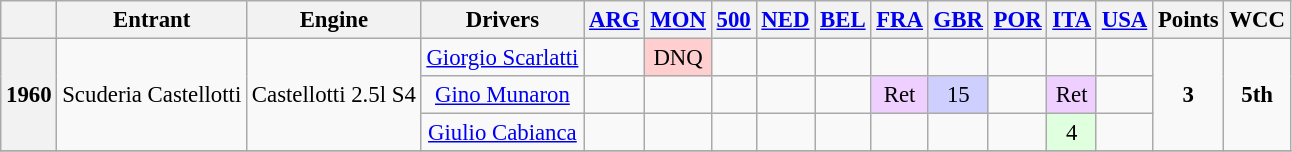<table class="wikitable" style="text-align:center; font-size:95%">
<tr>
<th></th>
<th>Entrant</th>
<th>Engine</th>
<th>Drivers</th>
<th><a href='#'>ARG</a></th>
<th><a href='#'>MON</a></th>
<th><a href='#'>500</a></th>
<th><a href='#'>NED</a></th>
<th><a href='#'>BEL</a></th>
<th><a href='#'>FRA</a></th>
<th><a href='#'>GBR</a></th>
<th><a href='#'>POR</a></th>
<th><a href='#'>ITA</a></th>
<th><a href='#'>USA</a></th>
<th>Points</th>
<th>WCC</th>
</tr>
<tr>
<th rowspan="3">1960</th>
<td rowspan="3">Scuderia Castellotti</td>
<td rowspan="3">Castellotti 2.5l S4</td>
<td><a href='#'>Giorgio Scarlatti</a></td>
<td></td>
<td style="background:#ffcfcf;">DNQ</td>
<td></td>
<td></td>
<td></td>
<td></td>
<td></td>
<td></td>
<td></td>
<td></td>
<td rowspan="3"><strong>3</strong></td>
<td rowspan="3"><strong>5th</strong></td>
</tr>
<tr>
<td><a href='#'>Gino Munaron</a></td>
<td></td>
<td></td>
<td></td>
<td></td>
<td></td>
<td style="background:#efcfff;">Ret</td>
<td style="background:#cfcfff;">15</td>
<td></td>
<td style="background:#efcfff;">Ret</td>
<td></td>
</tr>
<tr>
<td><a href='#'>Giulio Cabianca</a></td>
<td></td>
<td></td>
<td></td>
<td></td>
<td></td>
<td></td>
<td></td>
<td></td>
<td style="background:#dfffdf;">4</td>
<td></td>
</tr>
<tr>
</tr>
</table>
